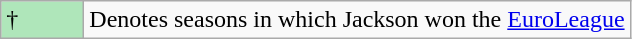<table class="wikitable">
<tr>
<td style="background:#AFE6BA; width:3em;">†</td>
<td>Denotes seasons in which Jackson won the <a href='#'>EuroLeague</a></td>
</tr>
</table>
